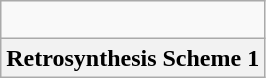<table class="wikitable">
<tr align="center">
<td><br></td>
</tr>
<tr align="center">
<th>Retrosynthesis Scheme 1</th>
</tr>
</table>
